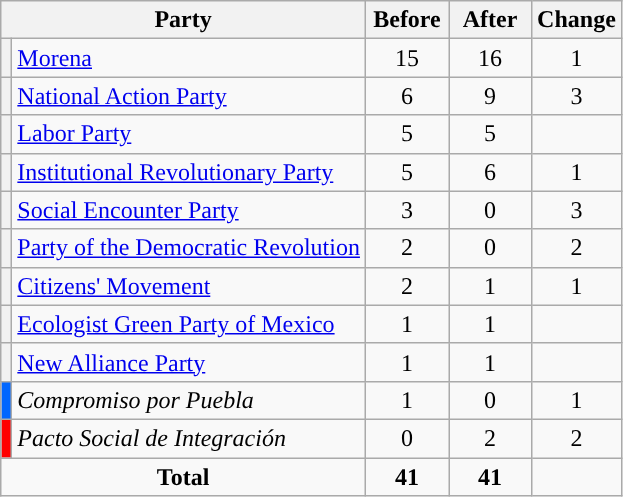<table class="wikitable" style="text-align:center;">
<tr>
<th colspan="2">Party</th>
<th style="width:3em">Before</th>
<th style="width:3em">After</th>
<th style="width:3em">Change</th>
</tr>
<tr>
<th style="background-color:"></th>
<td style="text-align:left;"><a href='#'>Morena</a></td>
<td>15</td>
<td>16</td>
<td>1</td>
</tr>
<tr>
<th style="background-color:"></th>
<td style="text-align:left;"><a href='#'>National Action Party</a></td>
<td>6</td>
<td>9</td>
<td>3</td>
</tr>
<tr>
<th style="background-color:"></th>
<td style="text-align:left;"><a href='#'>Labor Party</a></td>
<td>5</td>
<td>5</td>
<td></td>
</tr>
<tr>
<th style="background-color:"></th>
<td style="text-align:left;"><a href='#'>Institutional Revolutionary Party</a></td>
<td>5</td>
<td>6</td>
<td>1</td>
</tr>
<tr>
<th style="background-color:"></th>
<td style="text-align:left;"><a href='#'>Social Encounter Party</a></td>
<td>3</td>
<td>0</td>
<td>3</td>
</tr>
<tr>
<th style="background-color:"></th>
<td style="text-align:left;"><a href='#'>Party of the Democratic Revolution</a></td>
<td>2</td>
<td>0</td>
<td>2</td>
</tr>
<tr>
<th style="background-color:"></th>
<td style="text-align:left;"><a href='#'>Citizens' Movement</a></td>
<td>2</td>
<td>1</td>
<td>1</td>
</tr>
<tr>
<th style="background-color:"></th>
<td style="text-align:left;"><a href='#'>Ecologist Green Party of Mexico</a></td>
<td>1</td>
<td>1</td>
<td></td>
</tr>
<tr>
<th style="background-color:"></th>
<td style="text-align:left;"><a href='#'>New Alliance Party</a></td>
<td>1</td>
<td>1</td>
<td></td>
</tr>
<tr>
<th style="background-color:#0066ff;"></th>
<td style="text-align:left;"><em>Compromiso por Puebla</em></td>
<td>1</td>
<td>0</td>
<td>1</td>
</tr>
<tr>
<th style="background-color:#ff0000;"></th>
<td style="text-align:left;"><em>Pacto Social de Integración</em></td>
<td>0</td>
<td>2</td>
<td>2</td>
</tr>
<tr>
<td colspan="2"><strong>Total</strong></td>
<td><strong>41</strong></td>
<td><strong>41</strong></td>
<td></td>
</tr>
</table>
